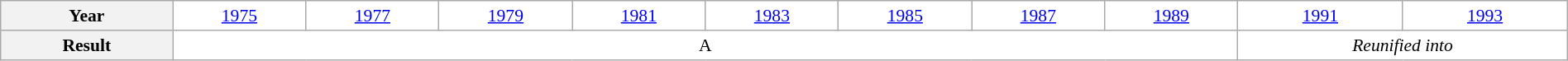<table class="wikitable" style="text-align:center; font-size:90%; background:white;" width="100%">
<tr>
<th>Year</th>
<td><a href='#'>1975</a></td>
<td><a href='#'>1977</a></td>
<td><a href='#'>1979</a></td>
<td><a href='#'>1981</a></td>
<td><a href='#'>1983</a></td>
<td><a href='#'>1985</a></td>
<td><a href='#'>1987</a></td>
<td><a href='#'>1989</a></td>
<td><a href='#'>1991</a></td>
<td><a href='#'>1993</a></td>
</tr>
<tr>
<th>Result</th>
<td colspan="8">A</td>
<td colspan="2"><em>Reunified into </em></td>
</tr>
</table>
